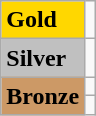<table class="wikitable">
<tr>
<td bgcolor="gold"><strong>Gold</strong></td>
<td></td>
</tr>
<tr>
<td bgcolor="silver"><strong>Silver</strong></td>
<td></td>
</tr>
<tr>
<td rowspan="2" bgcolor="#cc9966"><strong>Bronze</strong></td>
<td></td>
</tr>
<tr>
<td></td>
</tr>
</table>
